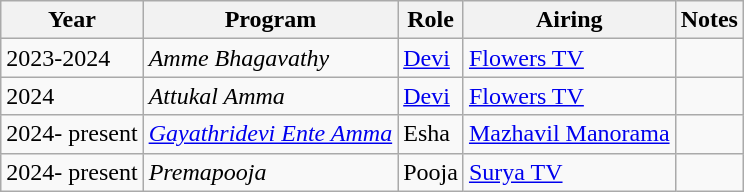<table class="wikitable sortable">
<tr>
<th>Year</th>
<th>Program</th>
<th>Role</th>
<th>Airing</th>
<th>Notes</th>
</tr>
<tr>
<td>2023-2024</td>
<td><em>Amme Bhagavathy</em></td>
<td><a href='#'>Devi</a></td>
<td><a href='#'>Flowers TV</a></td>
<td></td>
</tr>
<tr>
<td>2024</td>
<td><em>Attukal Amma </em></td>
<td><a href='#'>Devi</a></td>
<td><a href='#'>Flowers TV</a></td>
<td></td>
</tr>
<tr>
<td>2024- present</td>
<td><em><a href='#'>Gayathridevi Ente Amma</a> </em></td>
<td>Esha</td>
<td><a href='#'>Mazhavil Manorama</a></td>
<td></td>
</tr>
<tr>
<td>2024- present</td>
<td><em>Premapooja</em></td>
<td>Pooja</td>
<td><a href='#'>Surya TV</a></td>
<td></td>
</tr>
</table>
